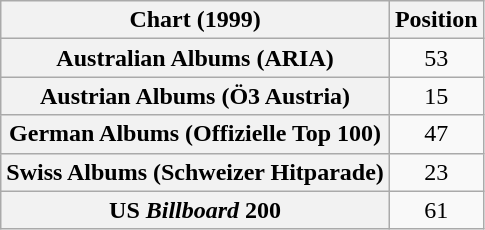<table class="wikitable sortable plainrowheaders" style="text-align:center">
<tr>
<th scope="col">Chart (1999)</th>
<th scope="col">Position</th>
</tr>
<tr>
<th scope="row">Australian Albums (ARIA)</th>
<td>53</td>
</tr>
<tr>
<th scope="row">Austrian Albums (Ö3 Austria)</th>
<td>15</td>
</tr>
<tr>
<th scope="row">German Albums (Offizielle Top 100)</th>
<td>47</td>
</tr>
<tr>
<th scope="row">Swiss Albums (Schweizer Hitparade)</th>
<td>23</td>
</tr>
<tr>
<th scope="row">US <em>Billboard</em> 200</th>
<td>61</td>
</tr>
</table>
